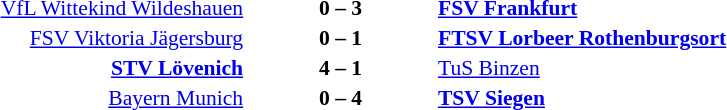<table width=100% cellspacing=1>
<tr>
<th width=25%></th>
<th width=10%></th>
<th width=25%></th>
<th></th>
</tr>
<tr style=font-size:90%>
<td align=right><a href='#'>VfL Wittekind Wildeshauen</a></td>
<td align=center><strong>0 – 3</strong></td>
<td><strong><a href='#'>FSV Frankfurt</a></strong></td>
</tr>
<tr style=font-size:90%>
<td align=right><a href='#'>FSV Viktoria Jägersburg</a></td>
<td align=center><strong>0 – 1</strong></td>
<td><strong><a href='#'>FTSV Lorbeer Rothenburgsort</a></strong></td>
</tr>
<tr style=font-size:90%>
<td align=right><strong><a href='#'>STV Lövenich</a></strong></td>
<td align=center><strong>4 – 1</strong></td>
<td><a href='#'>TuS Binzen</a></td>
</tr>
<tr style=font-size:90%>
<td align=right><a href='#'>Bayern Munich</a></td>
<td align=center><strong>0 – 4</strong></td>
<td><strong><a href='#'>TSV Siegen</a></strong></td>
</tr>
</table>
